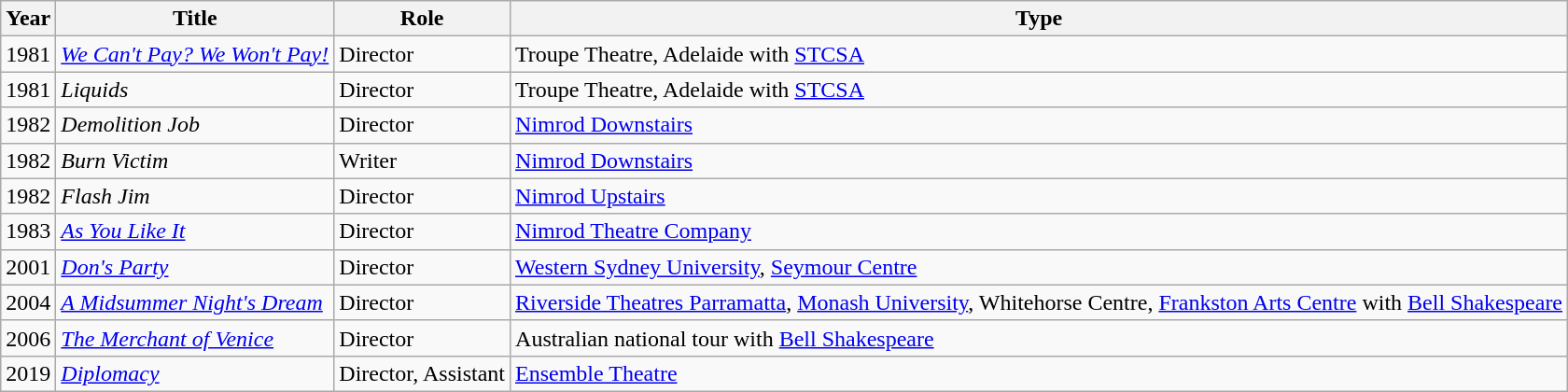<table class="wikitable">
<tr>
<th>Year</th>
<th>Title</th>
<th>Role</th>
<th>Type</th>
</tr>
<tr>
<td>1981</td>
<td><em><a href='#'>We Can't Pay? We Won't Pay!</a></em></td>
<td>Director</td>
<td>Troupe Theatre, Adelaide with <a href='#'>STCSA</a></td>
</tr>
<tr>
<td>1981</td>
<td><em>Liquids</em></td>
<td>Director</td>
<td>Troupe Theatre, Adelaide with <a href='#'>STCSA</a></td>
</tr>
<tr>
<td>1982</td>
<td><em>Demolition Job</em></td>
<td>Director</td>
<td><a href='#'>Nimrod Downstairs</a></td>
</tr>
<tr>
<td>1982</td>
<td><em>Burn Victim</em></td>
<td>Writer</td>
<td><a href='#'>Nimrod Downstairs</a></td>
</tr>
<tr>
<td>1982</td>
<td><em>Flash Jim</em></td>
<td>Director</td>
<td><a href='#'>Nimrod Upstairs</a></td>
</tr>
<tr>
<td>1983</td>
<td><em><a href='#'>As You Like It</a></em></td>
<td>Director</td>
<td><a href='#'>Nimrod Theatre Company</a></td>
</tr>
<tr>
<td>2001</td>
<td><em><a href='#'>Don's Party</a></em></td>
<td>Director</td>
<td><a href='#'>Western Sydney University</a>, <a href='#'>Seymour Centre</a></td>
</tr>
<tr>
<td>2004</td>
<td><em><a href='#'>A Midsummer Night's Dream</a></em></td>
<td>Director</td>
<td><a href='#'>Riverside Theatres Parramatta</a>, <a href='#'>Monash University</a>, Whitehorse Centre, <a href='#'>Frankston Arts Centre</a> with <a href='#'>Bell Shakespeare</a></td>
</tr>
<tr>
<td>2006</td>
<td><em><a href='#'>The Merchant of Venice</a></em></td>
<td>Director</td>
<td>Australian national tour with <a href='#'>Bell Shakespeare</a></td>
</tr>
<tr>
<td>2019</td>
<td><em><a href='#'>Diplomacy</a></em></td>
<td>Director, Assistant</td>
<td><a href='#'>Ensemble Theatre</a></td>
</tr>
</table>
